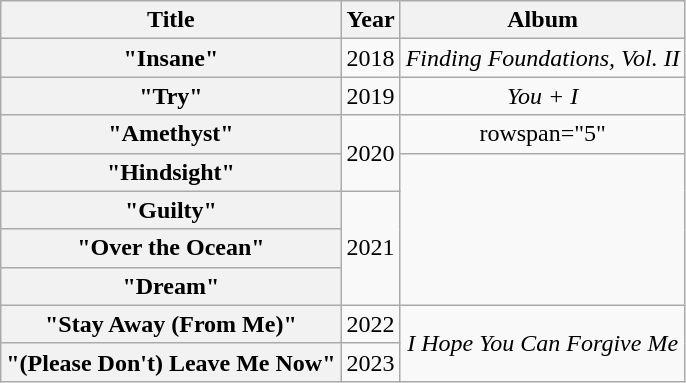<table class="wikitable plainrowheaders" style="text-align:center;">
<tr>
<th class="unsortable" scope="col">Title</th>
<th class="unsortable" scope="col">Year</th>
<th class="unsortable" scope="col">Album</th>
</tr>
<tr>
<th scope="row">"Insane"</th>
<td>2018</td>
<td><em>Finding Foundations, Vol. II</em></td>
</tr>
<tr>
<th scope="row">"Try"</th>
<td>2019</td>
<td><em>You + I</em></td>
</tr>
<tr>
<th scope="row">"Amethyst"</th>
<td rowspan="2">2020</td>
<td>rowspan="5"   </td>
</tr>
<tr>
<th scope="row">"Hindsight"</th>
</tr>
<tr>
<th scope="row">"Guilty"</th>
<td rowspan="3">2021</td>
</tr>
<tr>
<th scope="row">"Over the Ocean"</th>
</tr>
<tr>
<th scope="row">"Dream"</th>
</tr>
<tr>
<th scope="row">"Stay Away (From Me)"</th>
<td>2022</td>
<td rowspan="2"><em>I Hope You Can Forgive Me</em></td>
</tr>
<tr>
<th scope="row">"(Please Don't) Leave Me Now"</th>
<td>2023</td>
</tr>
</table>
